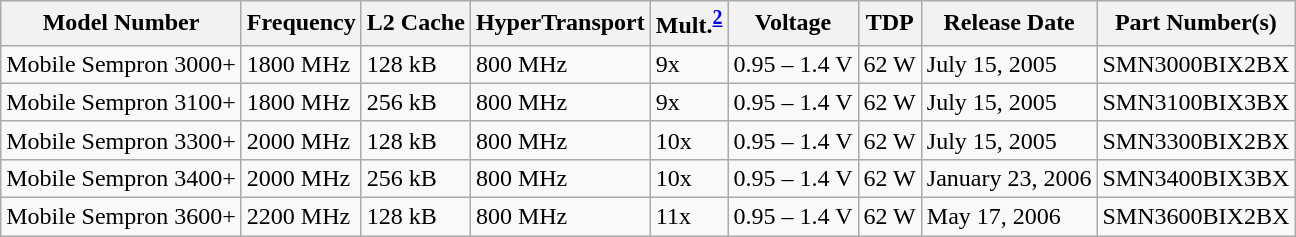<table class="wikitable">
<tr>
<th>Model Number</th>
<th>Frequency</th>
<th>L2 Cache</th>
<th>HyperTransport</th>
<th>Mult.<sup><a href='#'>2</a></sup></th>
<th>Voltage</th>
<th>TDP</th>
<th>Release Date</th>
<th>Part Number(s)</th>
</tr>
<tr>
<td>Mobile Sempron 3000+</td>
<td>1800 MHz</td>
<td>128 kB</td>
<td>800 MHz</td>
<td>9x</td>
<td>0.95 – 1.4 V</td>
<td>62 W</td>
<td>July 15, 2005</td>
<td>SMN3000BIX2BX</td>
</tr>
<tr>
<td>Mobile Sempron 3100+</td>
<td>1800 MHz</td>
<td>256 kB</td>
<td>800 MHz</td>
<td>9x</td>
<td>0.95 – 1.4 V</td>
<td>62 W</td>
<td>July 15, 2005</td>
<td>SMN3100BIX3BX</td>
</tr>
<tr>
<td>Mobile Sempron 3300+</td>
<td>2000 MHz</td>
<td>128 kB</td>
<td>800 MHz</td>
<td>10x</td>
<td>0.95 – 1.4 V</td>
<td>62 W</td>
<td>July 15, 2005</td>
<td>SMN3300BIX2BX</td>
</tr>
<tr>
<td>Mobile Sempron 3400+</td>
<td>2000 MHz</td>
<td>256 kB</td>
<td>800 MHz</td>
<td>10x</td>
<td>0.95 – 1.4 V</td>
<td>62 W</td>
<td>January 23, 2006</td>
<td>SMN3400BIX3BX</td>
</tr>
<tr>
<td>Mobile Sempron 3600+</td>
<td>2200 MHz</td>
<td>128 kB</td>
<td>800 MHz</td>
<td>11x</td>
<td>0.95 – 1.4 V</td>
<td>62 W</td>
<td>May 17, 2006</td>
<td>SMN3600BIX2BX</td>
</tr>
</table>
